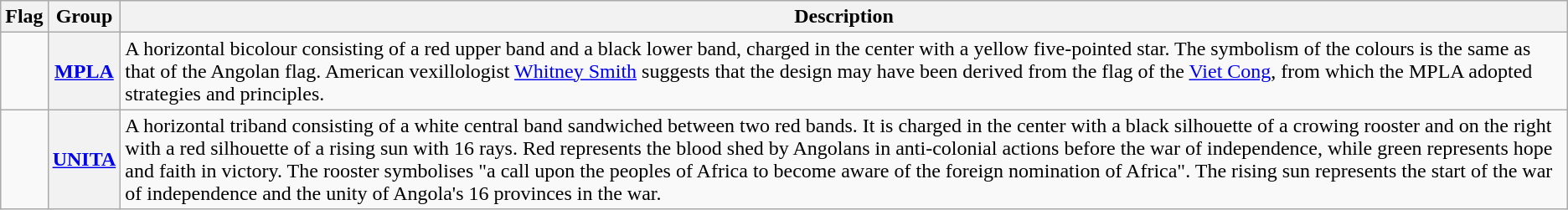<table class="wikitable plainrowheaders">
<tr>
<th scope="col">Flag</th>
<th scope="col">Group</th>
<th scope="col">Description</th>
</tr>
<tr>
<td></td>
<th scope="row" style="text-align:center"><a href='#'>MPLA</a></th>
<td>A horizontal bicolour consisting of a red upper band and a black lower band, charged in the center with a yellow five-pointed star. The symbolism of the colours is the same as that of the Angolan flag. American vexillologist <a href='#'>Whitney Smith</a> suggests that the design may have been derived from the flag of the <a href='#'>Viet Cong</a>, from which the MPLA adopted strategies and principles.</td>
</tr>
<tr>
<td></td>
<th scope="row" style="text-align:center"><a href='#'>UNITA</a></th>
<td>A horizontal triband consisting of a white central band sandwiched between two red bands. It is charged in the center with a black silhouette of a crowing rooster and on the right with a red silhouette of a rising sun with 16 rays. Red represents the blood shed by Angolans in anti-colonial actions before the war of independence, while green represents hope and faith in victory. The rooster symbolises "a call upon the peoples of Africa to become aware of the foreign nomination of Africa". The rising sun represents the start of the war of independence and the unity of Angola's 16 provinces in the war.</td>
</tr>
</table>
